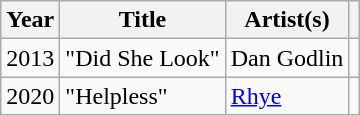<table class="wikitable sortable">
<tr>
<th>Year</th>
<th>Title</th>
<th>Artist(s)</th>
<th class="unsortable"></th>
</tr>
<tr>
<td>2013</td>
<td>"Did She Look"</td>
<td>Dan Godlin</td>
<td></td>
</tr>
<tr>
<td>2020</td>
<td>"Helpless"</td>
<td><a href='#'>Rhye</a></td>
<td></td>
</tr>
</table>
